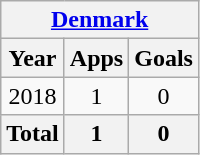<table class="wikitable" style="text-align:center">
<tr>
<th colspan=3><a href='#'>Denmark</a></th>
</tr>
<tr>
<th>Year</th>
<th>Apps</th>
<th>Goals</th>
</tr>
<tr>
<td>2018</td>
<td>1</td>
<td>0</td>
</tr>
<tr>
<th>Total</th>
<th>1</th>
<th>0</th>
</tr>
</table>
